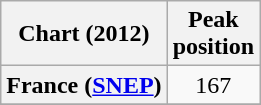<table class="wikitable unsortable plainrowheaders" style="text-align:center">
<tr>
<th scope="col">Chart (2012)</th>
<th scope="col">Peak<br>position</th>
</tr>
<tr>
<th scope="row">France (<a href='#'>SNEP</a>)</th>
<td>167</td>
</tr>
<tr>
</tr>
</table>
